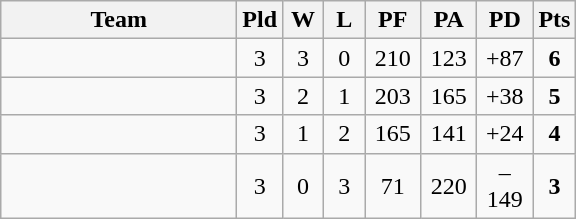<table class="wikitable" style="text-align:center;">
<tr>
<th width=150>Team</th>
<th width=20>Pld</th>
<th width=20>W</th>
<th width=20>L</th>
<th width=30>PF</th>
<th width=30>PA</th>
<th width=30>PD</th>
<th width=20>Pts</th>
</tr>
<tr>
<td align=left></td>
<td>3</td>
<td>3</td>
<td>0</td>
<td>210</td>
<td>123</td>
<td>+87</td>
<td><strong>6</strong></td>
</tr>
<tr>
<td align=left></td>
<td>3</td>
<td>2</td>
<td>1</td>
<td>203</td>
<td>165</td>
<td>+38</td>
<td><strong>5</strong></td>
</tr>
<tr>
<td align=left></td>
<td>3</td>
<td>1</td>
<td>2</td>
<td>165</td>
<td>141</td>
<td>+24</td>
<td><strong>4</strong></td>
</tr>
<tr>
<td align=left></td>
<td>3</td>
<td>0</td>
<td>3</td>
<td>71</td>
<td>220</td>
<td>–149</td>
<td><strong>3</strong></td>
</tr>
</table>
